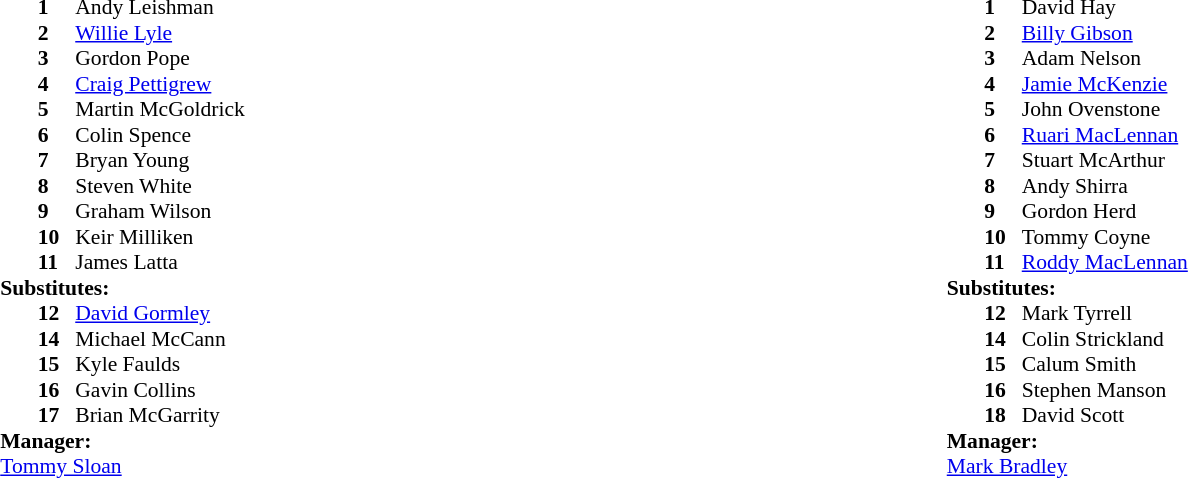<table width="100%">
<tr>
<td valign="top" width="50%"><br><table style="font-size: 90%" cellspacing="0" cellpadding="0" align="center">
<tr>
<th width="25"></th>
<th width="25"></th>
<th width="200"></th>
<th></th>
</tr>
<tr>
<td></td>
<td><strong>1</strong></td>
<td>Andy Leishman</td>
</tr>
<tr>
<td></td>
<td><strong>2</strong></td>
<td><a href='#'>Willie Lyle</a></td>
</tr>
<tr>
<td></td>
<td><strong>3</strong></td>
<td>Gordon Pope</td>
</tr>
<tr>
<td></td>
<td><strong>4</strong></td>
<td><a href='#'>Craig Pettigrew</a></td>
</tr>
<tr>
<td></td>
<td><strong>5</strong></td>
<td>Martin McGoldrick</td>
</tr>
<tr>
<td></td>
<td><strong>6</strong></td>
<td>Colin Spence</td>
<td></td>
</tr>
<tr>
<td></td>
<td><strong>7</strong></td>
<td>Bryan Young</td>
</tr>
<tr>
<td></td>
<td><strong>8</strong></td>
<td>Steven White</td>
</tr>
<tr>
<td></td>
<td><strong>9</strong></td>
<td>Graham Wilson</td>
<td></td>
</tr>
<tr>
<td></td>
<td><strong>10</strong></td>
<td>Keir Milliken</td>
<td></td>
</tr>
<tr>
<td></td>
<td><strong>11</strong></td>
<td>James Latta</td>
</tr>
<tr>
<td colspan=3><strong>Substitutes:</strong></td>
</tr>
<tr>
<td></td>
<td><strong>12</strong></td>
<td><a href='#'>David Gormley</a></td>
<td></td>
</tr>
<tr>
<td></td>
<td><strong>14</strong></td>
<td>Michael McCann</td>
<td></td>
</tr>
<tr>
<td></td>
<td><strong>15</strong></td>
<td>Kyle Faulds</td>
<td></td>
</tr>
<tr>
<td></td>
<td><strong>16</strong></td>
<td>Gavin Collins</td>
<td></td>
</tr>
<tr>
<td></td>
<td><strong>17</strong></td>
<td>Brian McGarrity</td>
</tr>
<tr>
<td colspan=3><strong>Manager:</strong></td>
</tr>
<tr>
<td colspan="4"><a href='#'>Tommy Sloan</a></td>
</tr>
</table>
</td>
<td valign="top" width="50%"><br><table style="font-size: 90%" cellspacing="0" cellpadding="0" align="center">
<tr>
<th width="25"></th>
<th width="25"></th>
<th width="200"></th>
<th></th>
</tr>
<tr>
<td></td>
<td><strong>1</strong></td>
<td>David Hay</td>
</tr>
<tr>
<td></td>
<td><strong>2</strong></td>
<td><a href='#'>Billy Gibson</a></td>
</tr>
<tr>
<td></td>
<td><strong>3</strong></td>
<td>Adam Nelson</td>
</tr>
<tr>
<td></td>
<td><strong>4</strong></td>
<td><a href='#'>Jamie McKenzie</a></td>
</tr>
<tr>
<td></td>
<td><strong>5</strong></td>
<td>John Ovenstone</td>
</tr>
<tr>
<td></td>
<td><strong>6</strong></td>
<td><a href='#'>Ruari MacLennan</a></td>
</tr>
<tr>
<td></td>
<td><strong>7</strong></td>
<td>Stuart McArthur</td>
</tr>
<tr>
<td></td>
<td><strong>8</strong></td>
<td>Andy Shirra</td>
<td></td>
</tr>
<tr>
<td></td>
<td><strong>9</strong></td>
<td>Gordon Herd</td>
<td></td>
</tr>
<tr>
<td></td>
<td><strong>10</strong></td>
<td>Tommy Coyne</td>
</tr>
<tr>
<td></td>
<td><strong>11</strong></td>
<td><a href='#'>Roddy MacLennan</a></td>
<td></td>
</tr>
<tr>
<td colspan=3><strong>Substitutes:</strong></td>
</tr>
<tr>
<td></td>
<td><strong>12</strong></td>
<td>Mark Tyrrell</td>
<td></td>
</tr>
<tr>
<td></td>
<td><strong>14</strong></td>
<td>Colin Strickland</td>
<td></td>
</tr>
<tr>
<td></td>
<td><strong>15</strong></td>
<td>Calum Smith</td>
<td></td>
</tr>
<tr>
<td></td>
<td><strong>16</strong></td>
<td>Stephen Manson</td>
</tr>
<tr>
<td></td>
<td><strong>18</strong></td>
<td>David Scott</td>
</tr>
<tr>
<td colspan=3><strong>Manager:</strong></td>
</tr>
<tr>
<td colspan="4"><a href='#'>Mark Bradley</a></td>
</tr>
</table>
</td>
</tr>
</table>
